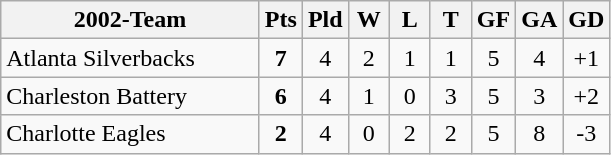<table class="wikitable" style="text-align: center;">
<tr>
<th width="165">2002-Team</th>
<th width="20">Pts</th>
<th width="20">Pld</th>
<th width="20">W</th>
<th width="20">L</th>
<th width="20">T</th>
<th width="20">GF</th>
<th width="20">GA</th>
<th width="20">GD</th>
</tr>
<tr>
<td style="text-align:left;">Atlanta Silverbacks</td>
<td><strong>7</strong></td>
<td>4</td>
<td>2</td>
<td>1</td>
<td>1</td>
<td>5</td>
<td>4</td>
<td>+1</td>
</tr>
<tr>
<td style="text-align:left;">Charleston Battery</td>
<td><strong>6</strong></td>
<td>4</td>
<td>1</td>
<td>0</td>
<td>3</td>
<td>5</td>
<td>3</td>
<td>+2</td>
</tr>
<tr>
<td style="text-align:left;">Charlotte Eagles</td>
<td><strong>2</strong></td>
<td>4</td>
<td>0</td>
<td>2</td>
<td>2</td>
<td>5</td>
<td>8</td>
<td>-3</td>
</tr>
</table>
